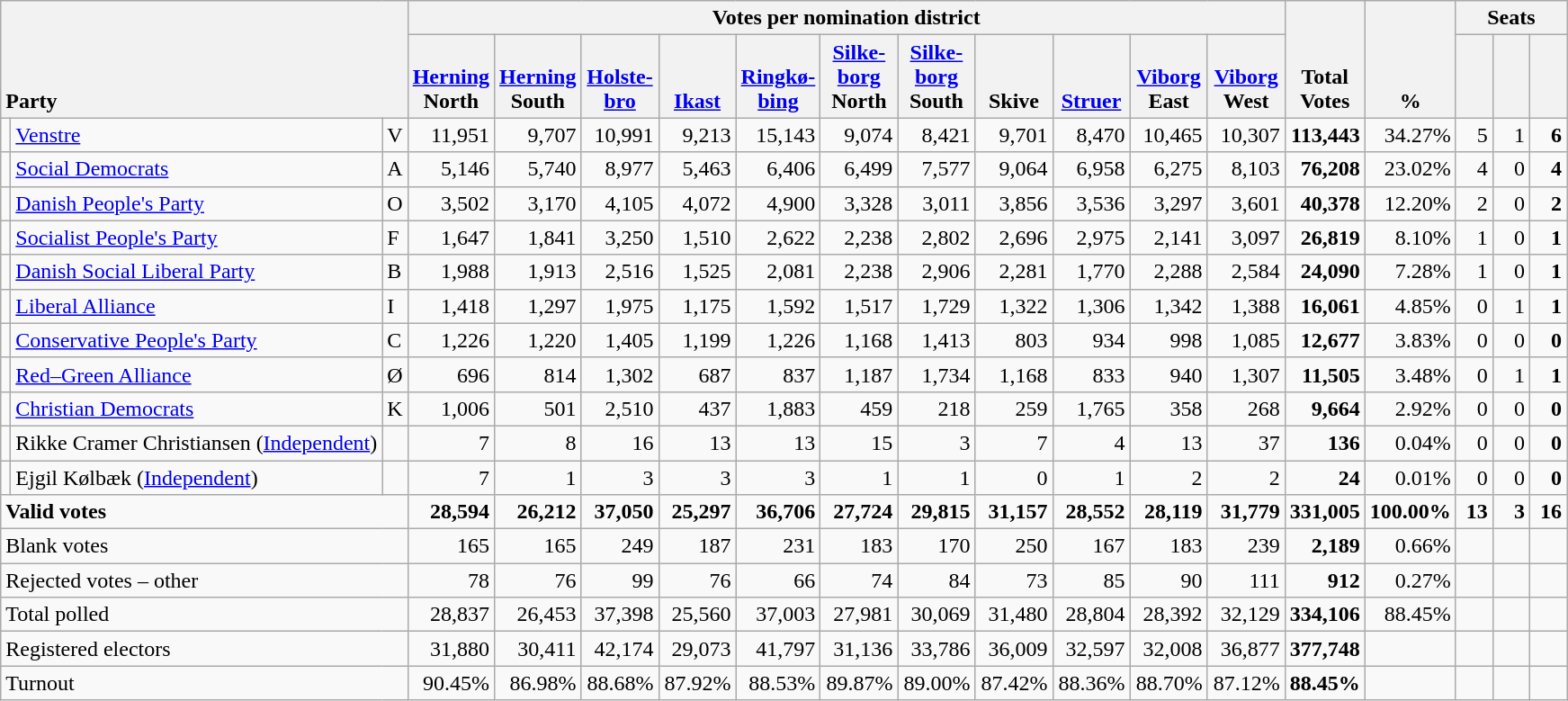<table class="wikitable" border="1" style="text-align:right;">
<tr>
<th style="text-align:left;" valign=bottom rowspan=2 colspan=3>Party</th>
<th colspan=11>Votes per nomination district</th>
<th align=center valign=bottom rowspan=2 width="50">Total Votes</th>
<th align=center valign=bottom rowspan=2 width="50">%</th>
<th colspan=3>Seats</th>
</tr>
<tr>
<th align=center valign=bottom width="50"><a href='#'>Herning</a> North</th>
<th align=center valign=bottom width="50"><a href='#'>Herning</a> South</th>
<th align=center valign=bottom width="50"><a href='#'>Holste- bro</a></th>
<th align=center valign=bottom width="50"><a href='#'>Ikast</a></th>
<th align=center valign=bottom width="50"><a href='#'>Ringkø- bing</a></th>
<th align=center valign=bottom width="50"><a href='#'>Silke- borg</a> North</th>
<th align=center valign=bottom width="50"><a href='#'>Silke- borg</a> South</th>
<th align=center valign=bottom width="50">Skive</th>
<th align=center valign=bottom width="50"><a href='#'>Struer</a></th>
<th align=center valign=bottom width="50"><a href='#'>Viborg</a> East</th>
<th align=center valign=bottom width="50"><a href='#'>Viborg</a> West</th>
<th align=center valign=bottom width="20"><small></small></th>
<th align=center valign=bottom width="20"><small><a href='#'></a></small></th>
<th align=center valign=bottom width="20"><small></small></th>
</tr>
<tr>
<td></td>
<td align=left><a href='#'>Venstre</a></td>
<td align=left>V</td>
<td>11,951</td>
<td>9,707</td>
<td>10,991</td>
<td>9,213</td>
<td>15,143</td>
<td>9,074</td>
<td>8,421</td>
<td>9,701</td>
<td>8,470</td>
<td>10,465</td>
<td>10,307</td>
<td><strong>113,443</strong></td>
<td>34.27%</td>
<td>5</td>
<td>1</td>
<td><strong>6</strong></td>
</tr>
<tr>
<td></td>
<td align=left><a href='#'>Social Democrats</a></td>
<td align=left>A</td>
<td>5,146</td>
<td>5,740</td>
<td>8,977</td>
<td>5,463</td>
<td>6,406</td>
<td>6,499</td>
<td>7,577</td>
<td>9,064</td>
<td>6,958</td>
<td>6,275</td>
<td>8,103</td>
<td><strong>76,208</strong></td>
<td>23.02%</td>
<td>4</td>
<td>0</td>
<td><strong>4</strong></td>
</tr>
<tr>
<td></td>
<td align=left><a href='#'>Danish People's Party</a></td>
<td align=left>O</td>
<td>3,502</td>
<td>3,170</td>
<td>4,105</td>
<td>4,072</td>
<td>4,900</td>
<td>3,328</td>
<td>3,011</td>
<td>3,856</td>
<td>3,536</td>
<td>3,297</td>
<td>3,601</td>
<td><strong>40,378</strong></td>
<td>12.20%</td>
<td>2</td>
<td>0</td>
<td><strong>2</strong></td>
</tr>
<tr>
<td></td>
<td align=left><a href='#'>Socialist People's Party</a></td>
<td align=left>F</td>
<td>1,647</td>
<td>1,841</td>
<td>3,250</td>
<td>1,510</td>
<td>2,622</td>
<td>2,238</td>
<td>2,802</td>
<td>2,696</td>
<td>2,975</td>
<td>2,141</td>
<td>3,097</td>
<td><strong>26,819</strong></td>
<td>8.10%</td>
<td>1</td>
<td>0</td>
<td><strong>1</strong></td>
</tr>
<tr>
<td></td>
<td align=left><a href='#'>Danish Social Liberal Party</a></td>
<td align=left>B</td>
<td>1,988</td>
<td>1,913</td>
<td>2,516</td>
<td>1,525</td>
<td>2,081</td>
<td>2,238</td>
<td>2,906</td>
<td>2,281</td>
<td>1,770</td>
<td>2,288</td>
<td>2,584</td>
<td><strong>24,090</strong></td>
<td>7.28%</td>
<td>1</td>
<td>0</td>
<td><strong>1</strong></td>
</tr>
<tr>
<td></td>
<td align=left><a href='#'>Liberal Alliance</a></td>
<td align=left>I</td>
<td>1,418</td>
<td>1,297</td>
<td>1,975</td>
<td>1,175</td>
<td>1,592</td>
<td>1,517</td>
<td>1,729</td>
<td>1,322</td>
<td>1,306</td>
<td>1,342</td>
<td>1,388</td>
<td><strong>16,061</strong></td>
<td>4.85%</td>
<td>0</td>
<td>1</td>
<td><strong>1</strong></td>
</tr>
<tr>
<td></td>
<td align=left style="white-space: nowrap;"><a href='#'>Conservative People's Party</a></td>
<td align=left>C</td>
<td>1,226</td>
<td>1,220</td>
<td>1,405</td>
<td>1,199</td>
<td>1,226</td>
<td>1,168</td>
<td>1,413</td>
<td>803</td>
<td>934</td>
<td>998</td>
<td>1,085</td>
<td><strong>12,677</strong></td>
<td>3.83%</td>
<td>0</td>
<td>0</td>
<td><strong>0</strong></td>
</tr>
<tr>
<td></td>
<td align=left><a href='#'>Red–Green Alliance</a></td>
<td align=left>Ø</td>
<td>696</td>
<td>814</td>
<td>1,302</td>
<td>687</td>
<td>837</td>
<td>1,187</td>
<td>1,734</td>
<td>1,168</td>
<td>833</td>
<td>940</td>
<td>1,307</td>
<td><strong>11,505</strong></td>
<td>3.48%</td>
<td>0</td>
<td>1</td>
<td><strong>1</strong></td>
</tr>
<tr>
<td></td>
<td align=left><a href='#'>Christian Democrats</a></td>
<td align=left>K</td>
<td>1,006</td>
<td>501</td>
<td>2,510</td>
<td>437</td>
<td>1,883</td>
<td>459</td>
<td>218</td>
<td>259</td>
<td>1,765</td>
<td>358</td>
<td>268</td>
<td><strong>9,664</strong></td>
<td>2.92%</td>
<td>0</td>
<td>0</td>
<td><strong>0</strong></td>
</tr>
<tr>
<td></td>
<td align=left>Rikke Cramer Christiansen (<a href='#'>Independent</a>)</td>
<td></td>
<td>7</td>
<td>8</td>
<td>16</td>
<td>13</td>
<td>13</td>
<td>15</td>
<td>3</td>
<td>7</td>
<td>4</td>
<td>13</td>
<td>37</td>
<td><strong>136</strong></td>
<td>0.04%</td>
<td>0</td>
<td>0</td>
<td><strong>0</strong></td>
</tr>
<tr>
<td></td>
<td align=left>Ejgil Kølbæk (<a href='#'>Independent</a>)</td>
<td></td>
<td>7</td>
<td>1</td>
<td>3</td>
<td>3</td>
<td>3</td>
<td>1</td>
<td>1</td>
<td>0</td>
<td>1</td>
<td>2</td>
<td>2</td>
<td><strong>24</strong></td>
<td>0.01%</td>
<td>0</td>
<td>0</td>
<td><strong>0</strong></td>
</tr>
<tr style="font-weight:bold">
<td align=left colspan=3>Valid votes</td>
<td>28,594</td>
<td>26,212</td>
<td>37,050</td>
<td>25,297</td>
<td>36,706</td>
<td>27,724</td>
<td>29,815</td>
<td>31,157</td>
<td>28,552</td>
<td>28,119</td>
<td>31,779</td>
<td>331,005</td>
<td>100.00%</td>
<td>13</td>
<td>3</td>
<td>16</td>
</tr>
<tr>
<td align=left colspan=3>Blank votes</td>
<td>165</td>
<td>165</td>
<td>249</td>
<td>187</td>
<td>231</td>
<td>183</td>
<td>170</td>
<td>250</td>
<td>167</td>
<td>183</td>
<td>239</td>
<td><strong>2,189</strong></td>
<td>0.66%</td>
<td></td>
<td></td>
<td></td>
</tr>
<tr>
<td align=left colspan=3>Rejected votes – other</td>
<td>78</td>
<td>76</td>
<td>99</td>
<td>76</td>
<td>66</td>
<td>74</td>
<td>84</td>
<td>73</td>
<td>85</td>
<td>90</td>
<td>111</td>
<td><strong>912</strong></td>
<td>0.27%</td>
<td></td>
<td></td>
<td></td>
</tr>
<tr>
<td align=left colspan=3>Total polled</td>
<td>28,837</td>
<td>26,453</td>
<td>37,398</td>
<td>25,560</td>
<td>37,003</td>
<td>27,981</td>
<td>30,069</td>
<td>31,480</td>
<td>28,804</td>
<td>28,392</td>
<td>32,129</td>
<td><strong>334,106</strong></td>
<td>88.45%</td>
<td></td>
<td></td>
<td></td>
</tr>
<tr>
<td align=left colspan=3>Registered electors</td>
<td>31,880</td>
<td>30,411</td>
<td>42,174</td>
<td>29,073</td>
<td>41,797</td>
<td>31,136</td>
<td>33,786</td>
<td>36,009</td>
<td>32,597</td>
<td>32,008</td>
<td>36,877</td>
<td><strong>377,748</strong></td>
<td></td>
<td></td>
<td></td>
<td></td>
</tr>
<tr>
<td align=left colspan=3>Turnout</td>
<td>90.45%</td>
<td>86.98%</td>
<td>88.68%</td>
<td>87.92%</td>
<td>88.53%</td>
<td>89.87%</td>
<td>89.00%</td>
<td>87.42%</td>
<td>88.36%</td>
<td>88.70%</td>
<td>87.12%</td>
<td><strong>88.45%</strong></td>
<td></td>
<td></td>
<td></td>
<td></td>
</tr>
</table>
